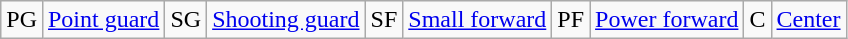<table class="wikitable">
<tr>
<td>PG</td>
<td><a href='#'>Point guard</a></td>
<td>SG</td>
<td><a href='#'>Shooting guard</a></td>
<td>SF</td>
<td><a href='#'>Small forward</a></td>
<td>PF</td>
<td><a href='#'>Power forward</a></td>
<td>C</td>
<td><a href='#'>Center</a></td>
</tr>
</table>
